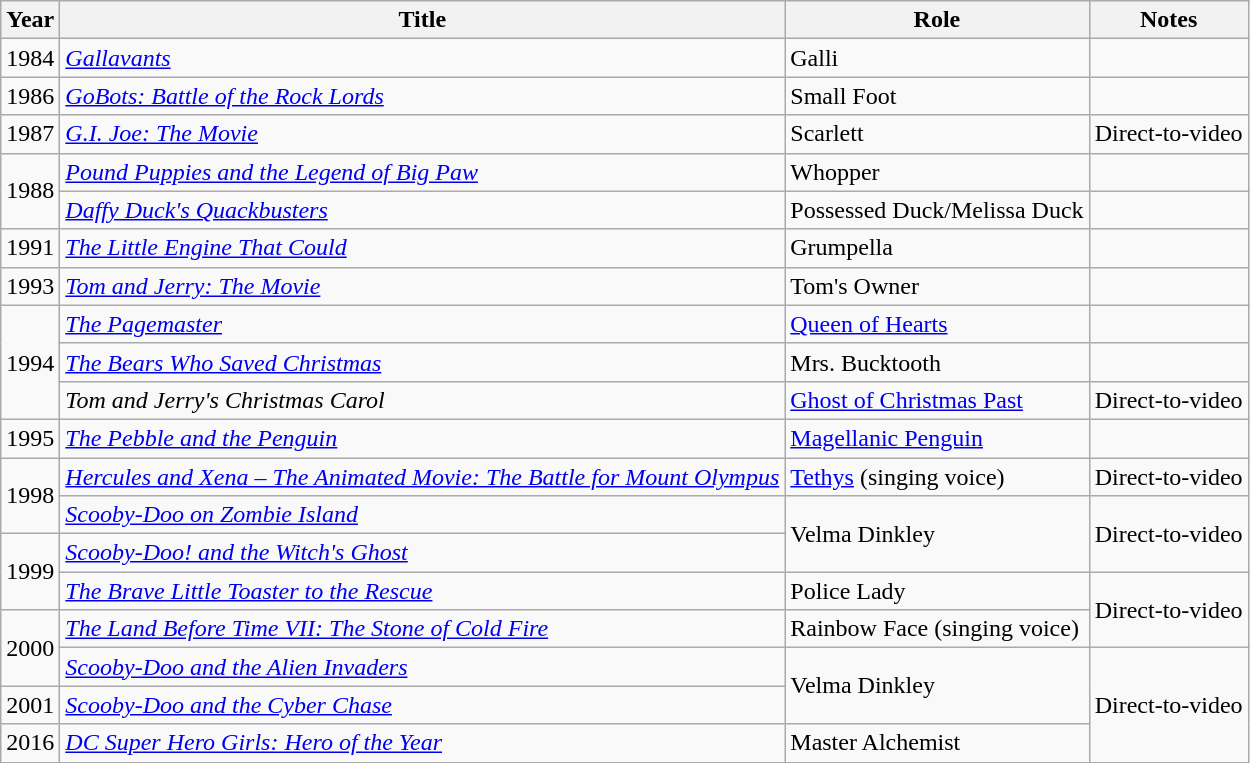<table class="wikitable sortable">
<tr>
<th>Year</th>
<th>Title</th>
<th>Role</th>
<th>Notes</th>
</tr>
<tr>
<td>1984</td>
<td><em><a href='#'>Gallavants</a></em></td>
<td>Galli</td>
<td></td>
</tr>
<tr>
<td>1986</td>
<td><em><a href='#'>GoBots: Battle of the Rock Lords</a></em></td>
<td>Small Foot</td>
<td></td>
</tr>
<tr>
<td>1987</td>
<td><em><a href='#'>G.I. Joe: The Movie</a></em></td>
<td>Scarlett</td>
<td>Direct-to-video</td>
</tr>
<tr>
<td rowspan="2">1988</td>
<td><em><a href='#'>Pound Puppies and the Legend of Big Paw</a></em></td>
<td>Whopper</td>
<td></td>
</tr>
<tr>
<td><em><a href='#'>Daffy Duck's Quackbusters</a></em></td>
<td>Possessed Duck/Melissa Duck</td>
<td></td>
</tr>
<tr>
<td>1991</td>
<td><em><a href='#'>The Little Engine That Could</a></em></td>
<td>Grumpella</td>
<td></td>
</tr>
<tr>
<td>1993</td>
<td><em><a href='#'>Tom and Jerry: The Movie</a></em></td>
<td>Tom's Owner</td>
<td></td>
</tr>
<tr>
<td rowspan="3">1994</td>
<td><em><a href='#'>The Pagemaster</a></em></td>
<td><a href='#'>Queen of Hearts</a></td>
<td></td>
</tr>
<tr>
<td><em><a href='#'>The Bears Who Saved Christmas</a></em></td>
<td>Mrs. Bucktooth</td>
<td></td>
</tr>
<tr>
<td><em>Tom and Jerry's Christmas Carol</em></td>
<td><a href='#'>Ghost of Christmas Past</a></td>
<td>Direct-to-video</td>
</tr>
<tr>
<td>1995</td>
<td><em><a href='#'>The Pebble and the Penguin</a></em></td>
<td><a href='#'>Magellanic Penguin</a></td>
<td></td>
</tr>
<tr>
<td rowspan="2">1998</td>
<td><em><a href='#'>Hercules and Xena – The Animated Movie: The Battle for Mount Olympus</a></em></td>
<td><a href='#'>Tethys</a> (singing voice)</td>
<td>Direct-to-video</td>
</tr>
<tr>
<td><em><a href='#'>Scooby-Doo on Zombie Island</a></em></td>
<td rowspan="2">Velma Dinkley</td>
<td rowspan="2">Direct-to-video</td>
</tr>
<tr>
<td rowspan="2">1999</td>
<td><em><a href='#'>Scooby-Doo! and the Witch's Ghost</a></em></td>
</tr>
<tr>
<td><em><a href='#'>The Brave Little Toaster to the Rescue</a></em></td>
<td>Police Lady</td>
<td rowspan="2">Direct-to-video</td>
</tr>
<tr>
<td rowspan="2">2000</td>
<td><em><a href='#'>The Land Before Time VII: The Stone of Cold Fire</a></em></td>
<td>Rainbow Face (singing voice)</td>
</tr>
<tr>
<td><em><a href='#'>Scooby-Doo and the Alien Invaders</a></em></td>
<td rowspan="2">Velma Dinkley</td>
<td rowspan="3">Direct-to-video</td>
</tr>
<tr>
<td>2001</td>
<td><em><a href='#'>Scooby-Doo and the Cyber Chase</a></em></td>
</tr>
<tr>
<td>2016</td>
<td><em><a href='#'>DC Super Hero Girls: Hero of the Year</a></em></td>
<td>Master Alchemist</td>
</tr>
</table>
